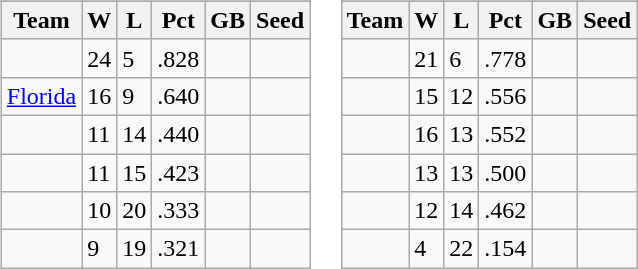<table>
<tr>
<td><br><table class="wikitable">
<tr>
</tr>
<tr>
<th>Team</th>
<th>W</th>
<th>L</th>
<th>Pct</th>
<th>GB</th>
<th>Seed</th>
</tr>
<tr>
<td></td>
<td>24</td>
<td>5</td>
<td>.828</td>
<td></td>
<td></td>
</tr>
<tr>
<td><a href='#'>Florida</a></td>
<td>16</td>
<td>9</td>
<td>.640</td>
<td></td>
<td></td>
</tr>
<tr>
<td></td>
<td>11</td>
<td>14</td>
<td>.440</td>
<td></td>
<td></td>
</tr>
<tr>
<td></td>
<td>11</td>
<td>15</td>
<td>.423</td>
<td></td>
<td></td>
</tr>
<tr>
<td></td>
<td>10</td>
<td>20</td>
<td>.333</td>
<td></td>
<td></td>
</tr>
<tr>
<td></td>
<td>9</td>
<td>19</td>
<td>.321</td>
<td></td>
<td></td>
</tr>
</table>
</td>
<td><br><table class="wikitable">
<tr>
</tr>
<tr>
<th>Team</th>
<th>W</th>
<th>L</th>
<th>Pct</th>
<th>GB</th>
<th>Seed</th>
</tr>
<tr>
<td></td>
<td>21</td>
<td>6</td>
<td>.778</td>
<td></td>
<td></td>
</tr>
<tr>
<td></td>
<td>15</td>
<td>12</td>
<td>.556</td>
<td></td>
<td></td>
</tr>
<tr>
<td></td>
<td>16</td>
<td>13</td>
<td>.552</td>
<td></td>
<td></td>
</tr>
<tr>
<td></td>
<td>13</td>
<td>13</td>
<td>.500</td>
<td></td>
<td></td>
</tr>
<tr>
<td></td>
<td>12</td>
<td>14</td>
<td>.462</td>
<td></td>
<td></td>
</tr>
<tr>
<td></td>
<td>4</td>
<td>22</td>
<td>.154</td>
<td></td>
<td></td>
</tr>
</table>
</td>
</tr>
</table>
